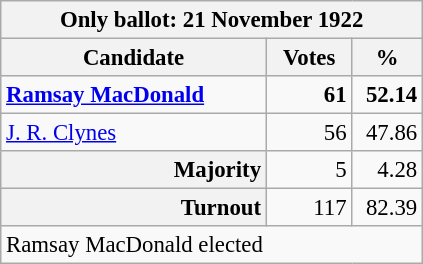<table class="wikitable" style="font-size:95%;">
<tr>
<th colspan="4">Only ballot: 21 November 1922</th>
</tr>
<tr>
<th style="width: 170px">Candidate</th>
<th style="width: 50px">Votes</th>
<th style="width: 40px">%</th>
</tr>
<tr>
<td style="width: 170px"><strong><a href='#'>Ramsay MacDonald</a></strong></td>
<td align="right"><strong>61</strong></td>
<td align="right"><strong>52.14</strong></td>
</tr>
<tr>
<td style="width: 170px"><a href='#'>J. R. Clynes</a></td>
<td align="right">56</td>
<td align="right">47.86</td>
</tr>
<tr>
<th style="text-align:right">Majority</th>
<td align="right">5</td>
<td align="right">4.28</td>
</tr>
<tr>
<th style="text-align:right">Turnout</th>
<td align="right">117</td>
<td align="right">82.39</td>
</tr>
<tr>
<td colspan="4">Ramsay MacDonald elected</td>
</tr>
</table>
